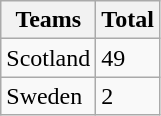<table class="wikitable">
<tr>
<th>Teams</th>
<th>Total</th>
</tr>
<tr>
<td>Scotland</td>
<td>49</td>
</tr>
<tr>
<td>Sweden</td>
<td>2</td>
</tr>
</table>
